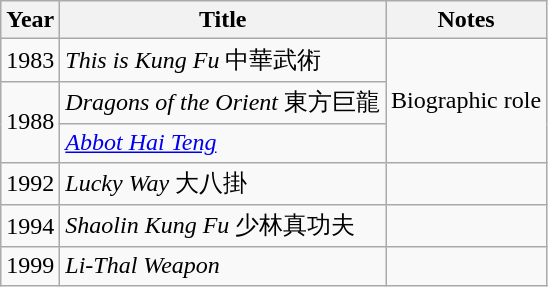<table class="wikitable sortable">
<tr>
<th>Year</th>
<th>Title</th>
<th>Notes</th>
</tr>
<tr>
<td>1983</td>
<td><em>This is Kung Fu</em> 中華武術</td>
<td rowspan="3">Biographic role</td>
</tr>
<tr>
<td rowspan="2">1988</td>
<td><em>Dragons of the Orient</em> 東方巨龍</td>
</tr>
<tr>
<td><em><a href='#'>Abbot Hai Teng</a></em></td>
</tr>
<tr>
<td>1992</td>
<td><em>Lucky Way</em> 大八掛</td>
<td></td>
</tr>
<tr>
<td>1994</td>
<td><em>Shaolin Kung Fu</em> 少林真功夫</td>
<td></td>
</tr>
<tr>
<td>1999</td>
<td><em>Li-Thal Weapon</em></td>
<td></td>
</tr>
</table>
